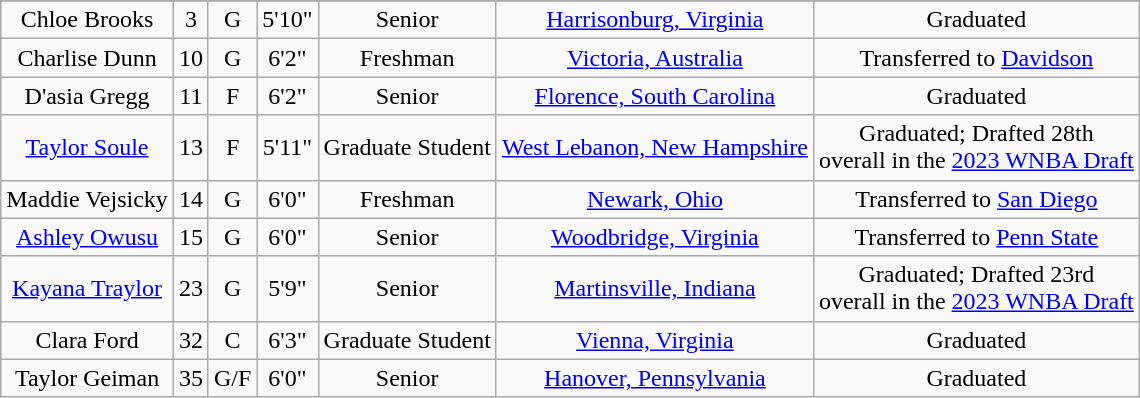<table class="wikitable sortable" border="1" style="text-align: center;">
<tr align=center>
</tr>
<tr>
<td>Chloe Brooks</td>
<td>3</td>
<td>G</td>
<td>5'10"</td>
<td> Senior</td>
<td><a href='#'>Harrisonburg, Virginia</a></td>
<td>Graduated</td>
</tr>
<tr>
<td>Charlise Dunn</td>
<td>10</td>
<td>G</td>
<td>6'2"</td>
<td>Freshman</td>
<td><a href='#'>Victoria, Australia</a></td>
<td>Transferred to <a href='#'>Davidson</a></td>
</tr>
<tr>
<td>D'asia Gregg</td>
<td>11</td>
<td>F</td>
<td>6'2"</td>
<td>Senior</td>
<td><a href='#'>Florence, South Carolina</a></td>
<td>Graduated</td>
</tr>
<tr>
<td><a href='#'>Taylor Soule</a></td>
<td>13</td>
<td>F</td>
<td>5'11"</td>
<td>Graduate Student</td>
<td><a href='#'>West Lebanon, New Hampshire</a></td>
<td>Graduated; Drafted 28th<br>overall in the <a href='#'>2023 WNBA Draft</a></td>
</tr>
<tr>
<td>Maddie Vejsicky</td>
<td>14</td>
<td>G</td>
<td>6'0"</td>
<td>Freshman</td>
<td><a href='#'>Newark, Ohio</a></td>
<td>Transferred to <a href='#'>San Diego</a></td>
</tr>
<tr>
<td><a href='#'>Ashley Owusu</a></td>
<td>15</td>
<td>G</td>
<td>6'0"</td>
<td>Senior</td>
<td><a href='#'>Woodbridge, Virginia</a></td>
<td>Transferred to <a href='#'>Penn State</a></td>
</tr>
<tr>
<td><a href='#'>Kayana Traylor</a></td>
<td>23</td>
<td>G</td>
<td>5'9"</td>
<td>Senior</td>
<td><a href='#'>Martinsville, Indiana</a></td>
<td>Graduated; Drafted 23rd<br>overall in the <a href='#'>2023 WNBA Draft</a></td>
</tr>
<tr>
<td>Clara Ford</td>
<td>32</td>
<td>C</td>
<td>6'3"</td>
<td>Graduate Student</td>
<td><a href='#'>Vienna, Virginia</a></td>
<td>Graduated</td>
</tr>
<tr>
<td>Taylor Geiman</td>
<td>35</td>
<td>G/F</td>
<td>6'0"</td>
<td>Senior</td>
<td><a href='#'>Hanover, Pennsylvania</a></td>
<td>Graduated</td>
</tr>
</table>
